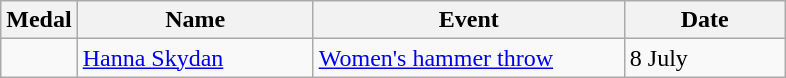<table class="wikitable" style="font-size:100%">
<tr>
<th>Medal</th>
<th width=150>Name</th>
<th width=200>Event</th>
<th width=100>Date</th>
</tr>
<tr>
<td></td>
<td><a href='#'>Hanna Skydan</a></td>
<td><a href='#'>Women's hammer throw</a></td>
<td>8 July</td>
</tr>
</table>
